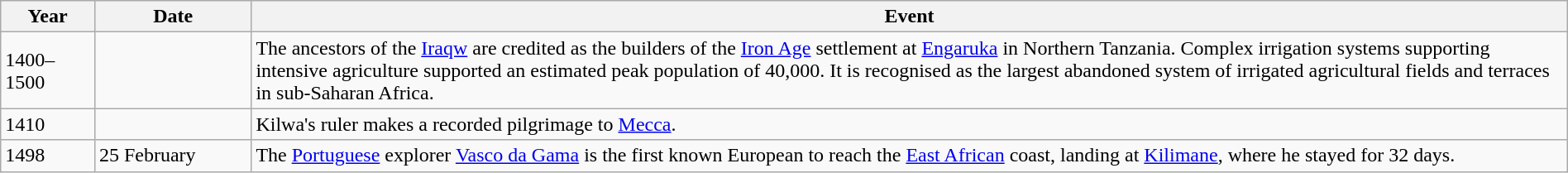<table class="wikitable" width="100%">
<tr>
<th style="width:6%">Year</th>
<th style="width:10%">Date</th>
<th>Event</th>
</tr>
<tr>
<td>1400–1500</td>
<td></td>
<td>The ancestors of the <a href='#'>Iraqw</a> are credited as the builders of the <a href='#'>Iron Age</a> settlement at <a href='#'>Engaruka</a> in Northern Tanzania. Complex irrigation systems supporting intensive agriculture supported an estimated peak population of 40,000. It is recognised as the largest abandoned system of irrigated agricultural fields and terraces in sub-Saharan Africa.</td>
</tr>
<tr>
<td>1410</td>
<td></td>
<td>Kilwa's ruler makes a recorded pilgrimage to <a href='#'>Mecca</a>.  </td>
</tr>
<tr>
<td>1498</td>
<td>25 February</td>
<td>The <a href='#'>Portuguese</a> explorer <a href='#'>Vasco da Gama</a> is the first known European to reach the <a href='#'>East African</a> coast, landing at <a href='#'>Kilimane</a>, where he stayed for 32 days.</td>
</tr>
</table>
